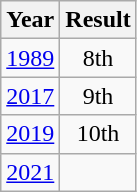<table class="wikitable" style="text-align:center">
<tr>
<th>Year</th>
<th>Result</th>
</tr>
<tr>
<td><a href='#'>1989</a></td>
<td>8th</td>
</tr>
<tr>
<td><a href='#'>2017</a></td>
<td>9th</td>
</tr>
<tr>
<td><a href='#'>2019</a></td>
<td>10th</td>
</tr>
<tr>
<td><a href='#'>2021</a></td>
<td></td>
</tr>
</table>
